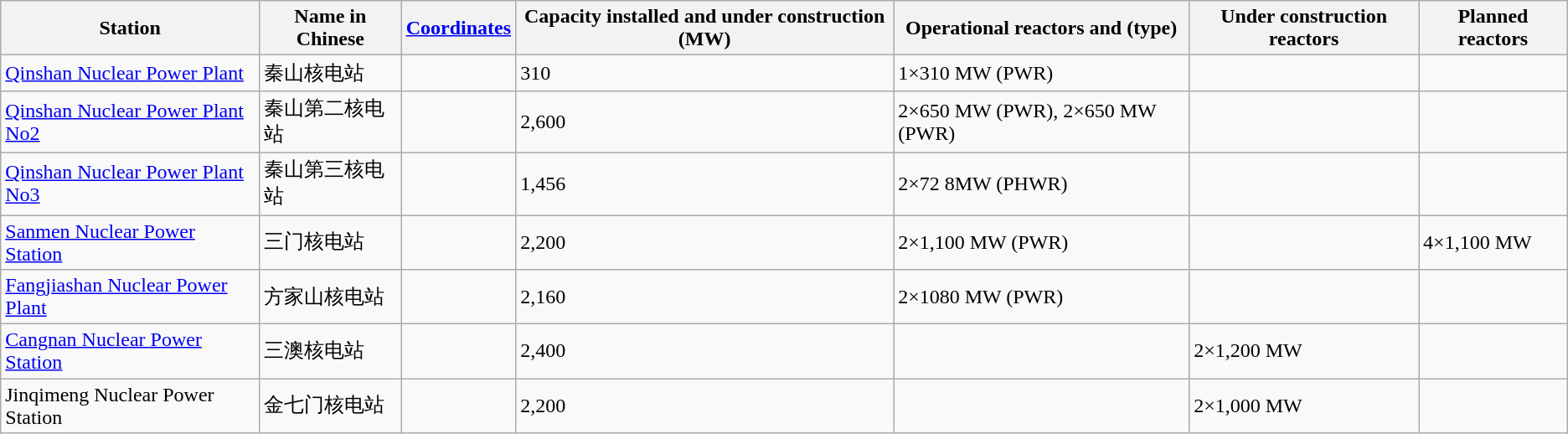<table class="wikitable sortable">
<tr>
<th>Station</th>
<th>Name in Chinese</th>
<th><a href='#'>Coordinates</a></th>
<th>Capacity installed and under construction (MW)</th>
<th>Operational reactors and (type)</th>
<th>Under construction reactors</th>
<th>Planned reactors</th>
</tr>
<tr>
<td><a href='#'>Qinshan Nuclear Power Plant</a></td>
<td>秦山核电站</td>
<td></td>
<td>310</td>
<td>1×310 MW (PWR)</td>
<td></td>
<td></td>
</tr>
<tr>
<td><a href='#'>Qinshan Nuclear Power Plant No2</a></td>
<td>秦山第二核电站</td>
<td></td>
<td>2,600</td>
<td>2×650 MW (PWR), 2×650 MW (PWR)</td>
<td></td>
<td></td>
</tr>
<tr>
<td><a href='#'>Qinshan Nuclear Power Plant No3</a></td>
<td>秦山第三核电站</td>
<td></td>
<td>1,456</td>
<td>2×72 8MW (PHWR)</td>
<td></td>
<td></td>
</tr>
<tr>
<td><a href='#'>Sanmen Nuclear Power Station</a></td>
<td>三门核电站</td>
<td></td>
<td>2,200</td>
<td>2×1,100 MW (PWR)</td>
<td></td>
<td>4×1,100 MW</td>
</tr>
<tr>
<td><a href='#'>Fangjiashan Nuclear Power Plant</a></td>
<td>方家山核电站</td>
<td></td>
<td>2,160</td>
<td>2×1080 MW (PWR)</td>
<td></td>
<td></td>
</tr>
<tr>
<td><a href='#'>Cangnan Nuclear Power Station</a></td>
<td>三澳核电站</td>
<td></td>
<td>2,400</td>
<td></td>
<td>2×1,200 MW</td>
<td></td>
</tr>
<tr>
<td>Jinqimeng Nuclear Power Station</td>
<td>金七门核电站</td>
<td></td>
<td>2,200</td>
<td></td>
<td>2×1,000 MW</td>
<td></td>
</tr>
</table>
